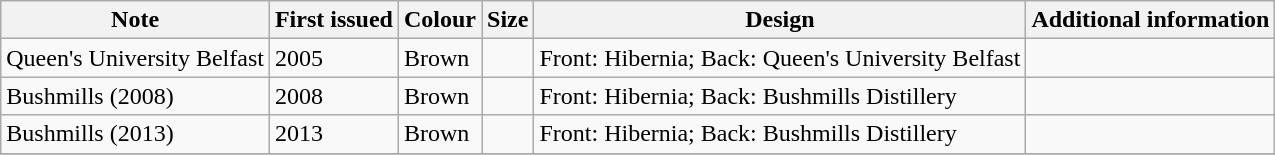<table class="wikitable">
<tr>
<th>Note</th>
<th>First issued</th>
<th>Colour</th>
<th>Size</th>
<th>Design</th>
<th>Additional information</th>
</tr>
<tr>
<td>Queen's University Belfast</td>
<td>2005</td>
<td>Brown</td>
<td></td>
<td>Front: Hibernia; Back: Queen's University Belfast</td>
<td></td>
</tr>
<tr>
<td>Bushmills (2008)</td>
<td>2008</td>
<td>Brown</td>
<td></td>
<td>Front: Hibernia; Back: Bushmills Distillery</td>
<td></td>
</tr>
<tr>
<td>Bushmills (2013)</td>
<td>2013</td>
<td>Brown</td>
<td></td>
<td>Front: Hibernia; Back: Bushmills Distillery</td>
<td></td>
</tr>
<tr>
</tr>
</table>
